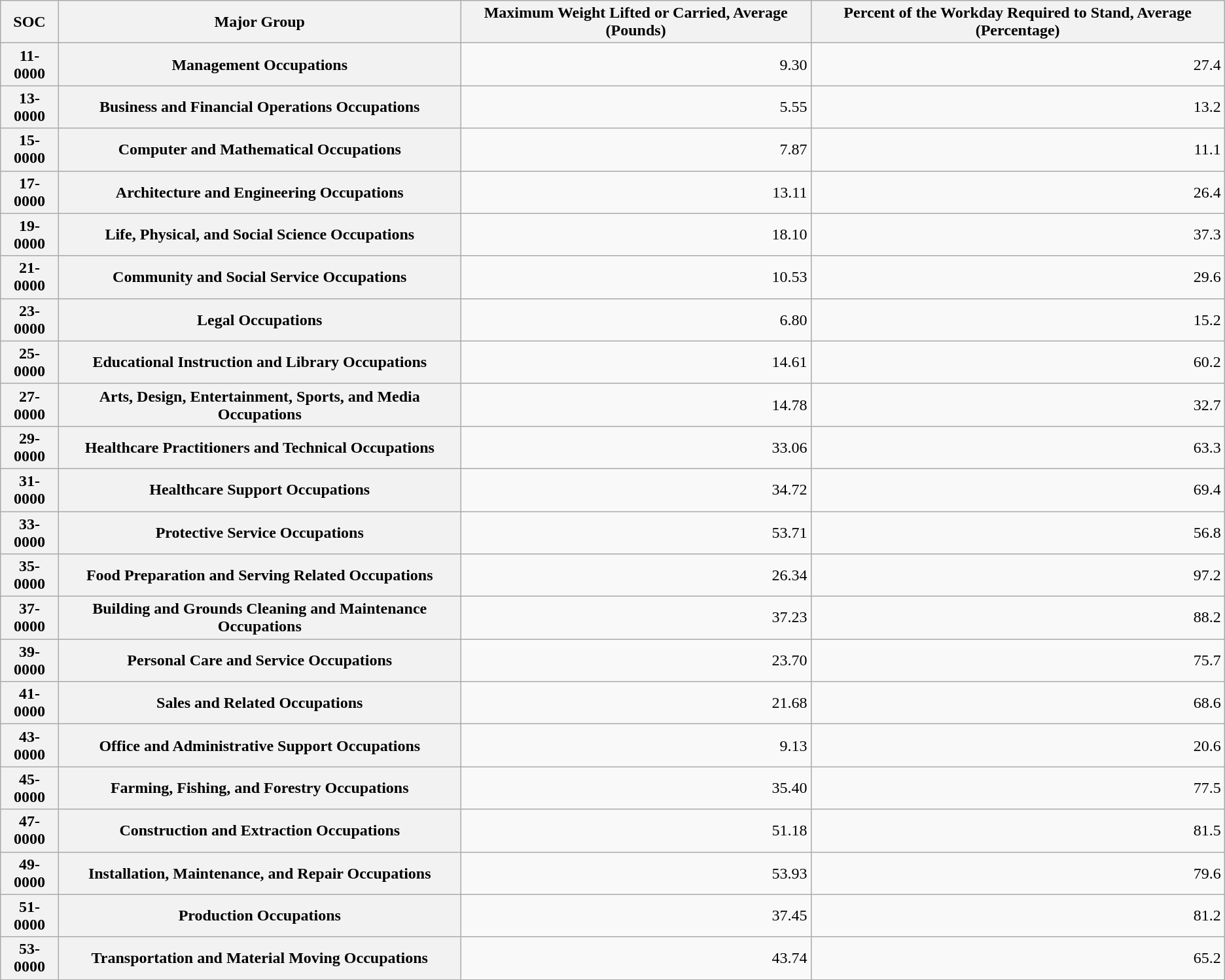<table class="wikitable plainrowheaders">
<tr>
<th scope=col>SOC</th>
<th scope=col>Major Group</th>
<th scope=col>Maximum Weight Lifted or Carried, Average (Pounds)</th>
<th scope=col>Percent of the Workday Required to Stand, Average (Percentage)</th>
</tr>
<tr>
<th scope=row>11-0000</th>
<th scope=row>Management Occupations</th>
<td align=right>9.30</td>
<td align=right>27.4</td>
</tr>
<tr>
<th scope=row>13-0000</th>
<th scope=row>Business and Financial Operations Occupations</th>
<td align=right>5.55</td>
<td align=right>13.2</td>
</tr>
<tr>
<th scope=row>15-0000</th>
<th scope=row>Computer and Mathematical Occupations</th>
<td align=right>7.87</td>
<td align=right>11.1</td>
</tr>
<tr>
<th scope=row>17-0000</th>
<th scope=row>Architecture and Engineering Occupations</th>
<td align=right>13.11</td>
<td align=right>26.4</td>
</tr>
<tr>
<th scope=row>19-0000</th>
<th scope=row>Life, Physical, and Social Science Occupations</th>
<td align=right>18.10</td>
<td align=right>37.3</td>
</tr>
<tr>
<th scope=row>21-0000</th>
<th scope=row>Community and Social Service Occupations</th>
<td align=right>10.53</td>
<td align=right>29.6</td>
</tr>
<tr>
<th scope=row>23-0000</th>
<th scope=row>Legal Occupations</th>
<td align=right>6.80</td>
<td align=right>15.2</td>
</tr>
<tr>
<th scope=row>25-0000</th>
<th scope=row>Educational Instruction and Library Occupations</th>
<td align=right>14.61</td>
<td align=right>60.2</td>
</tr>
<tr>
<th scope=row>27-0000</th>
<th scope=row>Arts, Design, Entertainment, Sports, and Media Occupations</th>
<td align=right>14.78</td>
<td align=right>32.7</td>
</tr>
<tr>
<th scope=row>29-0000</th>
<th scope=row>Healthcare Practitioners and Technical Occupations</th>
<td align=right>33.06</td>
<td align=right>63.3</td>
</tr>
<tr>
<th scope=row>31-0000</th>
<th scope=row>Healthcare Support Occupations</th>
<td align=right>34.72</td>
<td align=right>69.4</td>
</tr>
<tr>
<th scope=row>33-0000</th>
<th scope=row>Protective Service Occupations</th>
<td align=right>53.71</td>
<td align=right>56.8</td>
</tr>
<tr>
<th scope=row>35-0000</th>
<th scope=row>Food Preparation and Serving Related Occupations</th>
<td align=right>26.34</td>
<td align=right>97.2</td>
</tr>
<tr>
<th scope=row>37-0000</th>
<th scope=row>Building and Grounds Cleaning and Maintenance Occupations</th>
<td align=right>37.23</td>
<td align=right>88.2</td>
</tr>
<tr>
<th scope=row>39-0000</th>
<th scope=row>Personal Care and Service Occupations</th>
<td align=right>23.70</td>
<td align=right>75.7</td>
</tr>
<tr>
<th scope=row>41-0000</th>
<th scope=row>Sales and Related Occupations</th>
<td align=right>21.68</td>
<td align=right>68.6</td>
</tr>
<tr>
<th scope=row>43-0000</th>
<th scope=row>Office and Administrative Support Occupations</th>
<td align=right>9.13</td>
<td align=right>20.6</td>
</tr>
<tr>
<th scope=row>45-0000</th>
<th scope=row>Farming, Fishing, and Forestry Occupations</th>
<td align=right>35.40</td>
<td align=right>77.5</td>
</tr>
<tr>
<th scope=row>47-0000</th>
<th scope=row>Construction and Extraction Occupations</th>
<td align=right>51.18</td>
<td align=right>81.5</td>
</tr>
<tr>
<th scope=row>49-0000</th>
<th scope=row>Installation, Maintenance, and Repair Occupations</th>
<td align=right>53.93</td>
<td align=right>79.6</td>
</tr>
<tr>
<th scope=row>51-0000</th>
<th scope=row>Production Occupations</th>
<td align=right>37.45</td>
<td align=right>81.2</td>
</tr>
<tr>
<th scope=row>53-0000</th>
<th scope=row>Transportation and Material Moving Occupations</th>
<td align=right>43.74</td>
<td align=right>65.2</td>
</tr>
<tr>
</tr>
</table>
